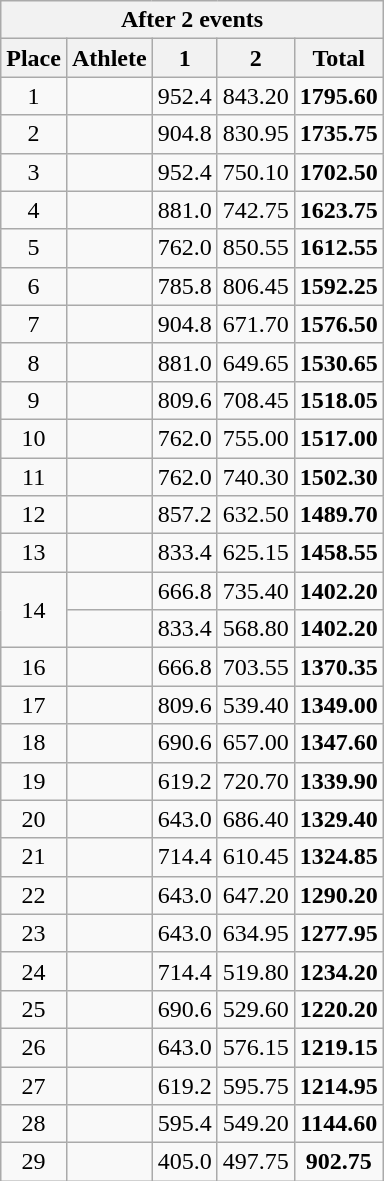<table class=wikitable style="text-align:center">
<tr>
<th colspan=5><strong>After 2 events</strong></th>
</tr>
<tr>
<th>Place</th>
<th>Athlete</th>
<th>1</th>
<th>2</th>
<th>Total</th>
</tr>
<tr>
<td>1</td>
<td align=left></td>
<td>952.4</td>
<td>843.20</td>
<td><strong>1795.60</strong></td>
</tr>
<tr>
<td>2</td>
<td align=left></td>
<td>904.8</td>
<td>830.95</td>
<td><strong>1735.75</strong></td>
</tr>
<tr>
<td>3</td>
<td align=left></td>
<td>952.4</td>
<td>750.10</td>
<td><strong>1702.50</strong></td>
</tr>
<tr>
<td>4</td>
<td align=left></td>
<td>881.0</td>
<td>742.75</td>
<td><strong>1623.75</strong></td>
</tr>
<tr>
<td>5</td>
<td align=left></td>
<td>762.0</td>
<td>850.55</td>
<td><strong>1612.55</strong></td>
</tr>
<tr>
<td>6</td>
<td align=left></td>
<td>785.8</td>
<td>806.45</td>
<td><strong>1592.25</strong></td>
</tr>
<tr>
<td>7</td>
<td align=left></td>
<td>904.8</td>
<td>671.70</td>
<td><strong>1576.50</strong></td>
</tr>
<tr>
<td>8</td>
<td align=left></td>
<td>881.0</td>
<td>649.65</td>
<td><strong>1530.65</strong></td>
</tr>
<tr>
<td>9</td>
<td align=left></td>
<td>809.6</td>
<td>708.45</td>
<td><strong>1518.05</strong></td>
</tr>
<tr>
<td>10</td>
<td align=left></td>
<td>762.0</td>
<td>755.00</td>
<td><strong>1517.00</strong></td>
</tr>
<tr>
<td>11</td>
<td align=left></td>
<td>762.0</td>
<td>740.30</td>
<td><strong>1502.30</strong></td>
</tr>
<tr>
<td>12</td>
<td align=left></td>
<td>857.2</td>
<td>632.50</td>
<td><strong>1489.70</strong></td>
</tr>
<tr>
<td>13</td>
<td align=left></td>
<td>833.4</td>
<td>625.15</td>
<td><strong>1458.55</strong></td>
</tr>
<tr>
<td rowspan=2>14</td>
<td align=left></td>
<td>666.8</td>
<td>735.40</td>
<td><strong>1402.20</strong></td>
</tr>
<tr>
<td align=left></td>
<td>833.4</td>
<td>568.80</td>
<td><strong>1402.20</strong></td>
</tr>
<tr>
<td>16</td>
<td align=left></td>
<td>666.8</td>
<td>703.55</td>
<td><strong>1370.35</strong></td>
</tr>
<tr>
<td>17</td>
<td align=left></td>
<td>809.6</td>
<td>539.40</td>
<td><strong>1349.00</strong></td>
</tr>
<tr>
<td>18</td>
<td align=left></td>
<td>690.6</td>
<td>657.00</td>
<td><strong>1347.60</strong></td>
</tr>
<tr>
<td>19</td>
<td align=left></td>
<td>619.2</td>
<td>720.70</td>
<td><strong>1339.90</strong></td>
</tr>
<tr>
<td>20</td>
<td align=left></td>
<td>643.0</td>
<td>686.40</td>
<td><strong>1329.40</strong></td>
</tr>
<tr>
<td>21</td>
<td align=left></td>
<td>714.4</td>
<td>610.45</td>
<td><strong>1324.85</strong></td>
</tr>
<tr>
<td>22</td>
<td align=left></td>
<td>643.0</td>
<td>647.20</td>
<td><strong>1290.20</strong></td>
</tr>
<tr>
<td>23</td>
<td align=left></td>
<td>643.0</td>
<td>634.95</td>
<td><strong>1277.95</strong></td>
</tr>
<tr>
<td>24</td>
<td align=left></td>
<td>714.4</td>
<td>519.80</td>
<td><strong>1234.20</strong></td>
</tr>
<tr>
<td>25</td>
<td align=left></td>
<td>690.6</td>
<td>529.60</td>
<td><strong>1220.20</strong></td>
</tr>
<tr>
<td>26</td>
<td align=left></td>
<td>643.0</td>
<td>576.15</td>
<td><strong>1219.15</strong></td>
</tr>
<tr>
<td>27</td>
<td align=left></td>
<td>619.2</td>
<td>595.75</td>
<td><strong>1214.95</strong></td>
</tr>
<tr>
<td>28</td>
<td align=left></td>
<td>595.4</td>
<td>549.20</td>
<td><strong>1144.60</strong></td>
</tr>
<tr>
<td>29</td>
<td align=left></td>
<td>405.0</td>
<td>497.75</td>
<td><strong>902.75</strong></td>
</tr>
</table>
